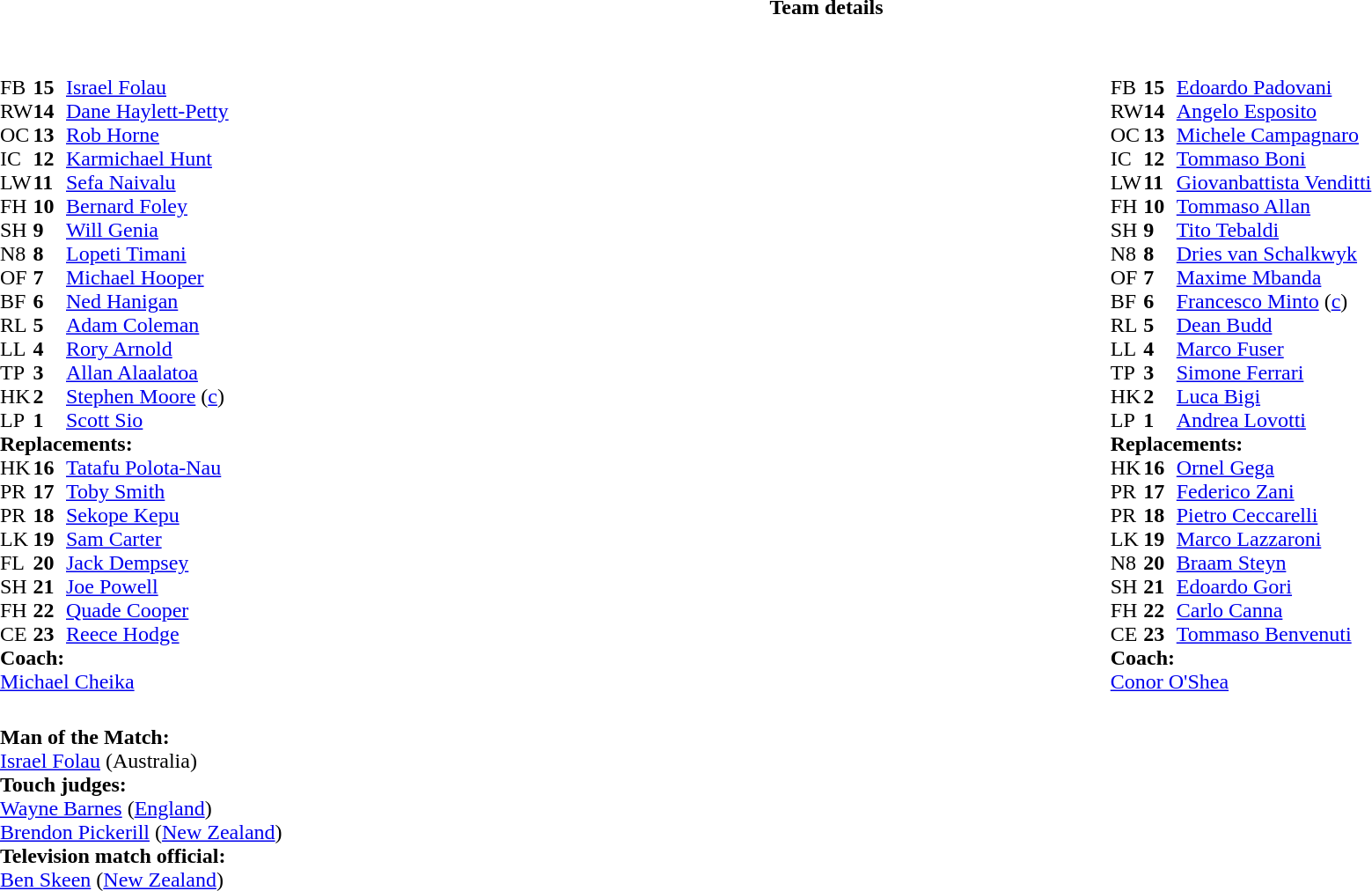<table border="0" width="100%" class="collapsible collapsed">
<tr>
<th>Team details</th>
</tr>
<tr>
<td><br><table style="width:100%;">
<tr>
<td style="vertical-align:top; width:50%"><br><table cellspacing="0" cellpadding="0">
<tr>
<th width="25"></th>
<th width="25"></th>
</tr>
<tr>
<td>FB</td>
<td><strong>15</strong></td>
<td><a href='#'>Israel Folau</a></td>
</tr>
<tr>
<td>RW</td>
<td><strong>14</strong></td>
<td><a href='#'>Dane Haylett-Petty</a></td>
</tr>
<tr>
<td>OC</td>
<td><strong>13</strong></td>
<td><a href='#'>Rob Horne</a></td>
<td></td>
<td></td>
</tr>
<tr>
<td>IC</td>
<td><strong>12</strong></td>
<td><a href='#'>Karmichael Hunt</a></td>
</tr>
<tr>
<td>LW</td>
<td><strong>11</strong></td>
<td><a href='#'>Sefa Naivalu</a></td>
<td></td>
<td></td>
</tr>
<tr>
<td>FH</td>
<td><strong>10</strong></td>
<td><a href='#'>Bernard Foley</a></td>
</tr>
<tr>
<td>SH</td>
<td><strong>9</strong></td>
<td><a href='#'>Will Genia</a></td>
<td></td>
<td></td>
</tr>
<tr>
<td>N8</td>
<td><strong>8</strong></td>
<td><a href='#'>Lopeti Timani</a></td>
</tr>
<tr>
<td>OF</td>
<td><strong>7</strong></td>
<td><a href='#'>Michael Hooper</a></td>
</tr>
<tr>
<td>BF</td>
<td><strong>6</strong></td>
<td><a href='#'>Ned Hanigan</a></td>
</tr>
<tr>
<td>RL</td>
<td><strong>5</strong></td>
<td><a href='#'>Adam Coleman</a></td>
<td></td>
<td></td>
</tr>
<tr>
<td>LL</td>
<td><strong>4</strong></td>
<td><a href='#'>Rory Arnold</a></td>
<td></td>
<td></td>
</tr>
<tr>
<td>TP</td>
<td><strong>3</strong></td>
<td><a href='#'>Allan Alaalatoa</a></td>
<td></td>
<td></td>
</tr>
<tr>
<td>HK</td>
<td><strong>2</strong></td>
<td><a href='#'>Stephen Moore</a> (<a href='#'>c</a>)</td>
<td></td>
<td></td>
</tr>
<tr>
<td>LP</td>
<td><strong>1</strong></td>
<td><a href='#'>Scott Sio</a></td>
<td></td>
<td></td>
</tr>
<tr>
<td colspan=3><strong>Replacements:</strong></td>
</tr>
<tr>
<td>HK</td>
<td><strong>16</strong></td>
<td><a href='#'>Tatafu Polota-Nau</a></td>
<td></td>
<td></td>
</tr>
<tr>
<td>PR</td>
<td><strong>17</strong></td>
<td><a href='#'>Toby Smith</a></td>
<td></td>
<td></td>
</tr>
<tr>
<td>PR</td>
<td><strong>18</strong></td>
<td><a href='#'>Sekope Kepu</a></td>
<td></td>
<td></td>
</tr>
<tr>
<td>LK</td>
<td><strong>19</strong></td>
<td><a href='#'>Sam Carter</a></td>
<td></td>
<td></td>
</tr>
<tr>
<td>FL</td>
<td><strong>20</strong></td>
<td><a href='#'>Jack Dempsey</a></td>
<td></td>
<td></td>
</tr>
<tr>
<td>SH</td>
<td><strong>21</strong></td>
<td><a href='#'>Joe Powell</a></td>
<td></td>
<td></td>
</tr>
<tr>
<td>FH</td>
<td><strong>22</strong></td>
<td><a href='#'>Quade Cooper</a></td>
<td></td>
<td></td>
</tr>
<tr>
<td>CE</td>
<td><strong>23</strong></td>
<td><a href='#'>Reece Hodge</a></td>
<td></td>
<td></td>
</tr>
<tr>
<td colspan=3><strong>Coach:</strong></td>
</tr>
<tr>
<td colspan="4"> <a href='#'>Michael Cheika</a></td>
</tr>
</table>
</td>
<td style="vertical-align:top; width:50%"><br><table cellspacing="0" cellpadding="0" style="margin:auto">
<tr>
<th width="25"></th>
<th width="25"></th>
</tr>
<tr>
<td>FB</td>
<td><strong>15</strong></td>
<td><a href='#'>Edoardo Padovani</a></td>
</tr>
<tr>
<td>RW</td>
<td><strong>14</strong></td>
<td><a href='#'>Angelo Esposito</a></td>
<td></td>
<td></td>
</tr>
<tr>
<td>OC</td>
<td><strong>13</strong></td>
<td><a href='#'>Michele Campagnaro</a></td>
</tr>
<tr>
<td>IC</td>
<td><strong>12</strong></td>
<td><a href='#'>Tommaso Boni</a></td>
<td></td>
<td></td>
<td></td>
<td></td>
</tr>
<tr>
<td>LW</td>
<td><strong>11</strong></td>
<td><a href='#'>Giovanbattista Venditti</a></td>
</tr>
<tr>
<td>FH</td>
<td><strong>10</strong></td>
<td><a href='#'>Tommaso Allan</a></td>
<td></td>
<td></td>
<td></td>
</tr>
<tr>
<td>SH</td>
<td><strong>9</strong></td>
<td><a href='#'>Tito Tebaldi</a></td>
<td></td>
<td></td>
</tr>
<tr>
<td>N8</td>
<td><strong>8</strong></td>
<td><a href='#'>Dries van Schalkwyk</a></td>
</tr>
<tr>
<td>OF</td>
<td><strong>7</strong></td>
<td><a href='#'>Maxime Mbanda</a></td>
<td></td>
<td></td>
</tr>
<tr>
<td>BF</td>
<td><strong>6</strong></td>
<td><a href='#'>Francesco Minto</a> (<a href='#'>c</a>)</td>
</tr>
<tr>
<td>RL</td>
<td><strong>5</strong></td>
<td><a href='#'>Dean Budd</a></td>
</tr>
<tr>
<td>LL</td>
<td><strong>4</strong></td>
<td><a href='#'>Marco Fuser</a></td>
<td></td>
<td></td>
</tr>
<tr>
<td>TP</td>
<td><strong>3</strong></td>
<td><a href='#'>Simone Ferrari</a></td>
<td></td>
<td></td>
</tr>
<tr>
<td>HK</td>
<td><strong>2</strong></td>
<td><a href='#'>Luca Bigi</a></td>
<td></td>
<td></td>
</tr>
<tr>
<td>LP</td>
<td><strong>1</strong></td>
<td><a href='#'>Andrea Lovotti</a></td>
<td></td>
<td></td>
</tr>
<tr>
<td colspan=3><strong>Replacements:</strong></td>
</tr>
<tr>
<td>HK</td>
<td><strong>16</strong></td>
<td><a href='#'>Ornel Gega</a></td>
<td></td>
<td></td>
</tr>
<tr>
<td>PR</td>
<td><strong>17</strong></td>
<td><a href='#'>Federico Zani</a></td>
<td></td>
<td></td>
</tr>
<tr>
<td>PR</td>
<td><strong>18</strong></td>
<td><a href='#'>Pietro Ceccarelli</a></td>
<td></td>
<td></td>
</tr>
<tr>
<td>LK</td>
<td><strong>19</strong></td>
<td><a href='#'>Marco Lazzaroni</a></td>
<td></td>
<td></td>
</tr>
<tr>
<td>N8</td>
<td><strong>20</strong></td>
<td><a href='#'>Braam Steyn</a></td>
<td></td>
<td></td>
</tr>
<tr>
<td>SH</td>
<td><strong>21</strong></td>
<td><a href='#'>Edoardo Gori</a></td>
<td></td>
<td></td>
</tr>
<tr>
<td>FH</td>
<td><strong>22</strong></td>
<td><a href='#'>Carlo Canna</a></td>
<td></td>
<td></td>
<td></td>
<td></td>
</tr>
<tr>
<td>CE</td>
<td><strong>23</strong></td>
<td><a href='#'>Tommaso Benvenuti</a></td>
<td></td>
<td></td>
</tr>
<tr>
<td colspan=3><strong>Coach:</strong></td>
</tr>
<tr>
<td colspan="4"> <a href='#'>Conor O'Shea</a></td>
</tr>
</table>
</td>
</tr>
</table>
<table style="width:100%">
<tr>
<td><br><strong>Man of the Match:</strong>
<br><a href='#'>Israel Folau</a> (Australia)<br><strong>Touch judges:</strong>
<br><a href='#'>Wayne Barnes</a> (<a href='#'>England</a>)
<br><a href='#'>Brendon Pickerill</a> (<a href='#'>New Zealand</a>)
<br><strong>Television match official:</strong>
<br><a href='#'>Ben Skeen</a> (<a href='#'>New Zealand</a>)</td>
</tr>
</table>
</td>
</tr>
</table>
